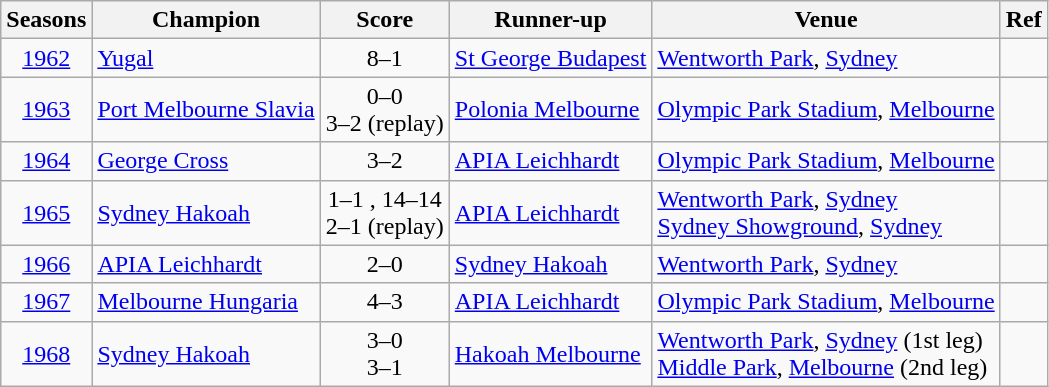<table class="wikitable">
<tr>
<th>Seasons</th>
<th>Champion</th>
<th>Score</th>
<th>Runner-up</th>
<th>Venue</th>
<th>Ref</th>
</tr>
<tr>
<td align=center><a href='#'>1962</a></td>
<td><a href='#'>Yugal</a></td>
<td align=center>8–1</td>
<td><a href='#'>St George Budapest</a></td>
<td><a href='#'>Wentworth Park</a>, <a href='#'>Sydney</a></td>
<td></td>
</tr>
<tr>
<td align=center><a href='#'>1963</a></td>
<td><a href='#'>Port Melbourne Slavia</a></td>
<td align=center>0–0 <br>3–2  (replay)</td>
<td><a href='#'>Polonia Melbourne</a></td>
<td><a href='#'>Olympic Park Stadium</a>, <a href='#'>Melbourne</a></td>
<td></td>
</tr>
<tr>
<td align=center><a href='#'>1964</a></td>
<td><a href='#'>George Cross</a></td>
<td align=center>3–2 </td>
<td><a href='#'>APIA Leichhardt</a></td>
<td><a href='#'>Olympic Park Stadium</a>, <a href='#'>Melbourne</a></td>
<td></td>
</tr>
<tr>
<td align=center><a href='#'>1965</a></td>
<td><a href='#'>Sydney Hakoah</a></td>
<td align=center>1–1 , 14–14 <br>2–1 (replay)</td>
<td><a href='#'>APIA Leichhardt</a></td>
<td><a href='#'>Wentworth Park</a>, <a href='#'>Sydney</a><br><a href='#'>Sydney Showground</a>, <a href='#'>Sydney</a></td>
<td></td>
</tr>
<tr>
<td align=center><a href='#'>1966</a></td>
<td><a href='#'>APIA Leichhardt</a></td>
<td align=center>2–0</td>
<td><a href='#'>Sydney Hakoah</a></td>
<td><a href='#'>Wentworth Park</a>, <a href='#'>Sydney</a></td>
<td></td>
</tr>
<tr>
<td align=center><a href='#'>1967</a></td>
<td><a href='#'>Melbourne Hungaria</a></td>
<td align=center>4–3</td>
<td><a href='#'>APIA Leichhardt</a></td>
<td><a href='#'>Olympic Park Stadium</a>, <a href='#'>Melbourne</a></td>
<td></td>
</tr>
<tr>
<td align=center><a href='#'>1968</a></td>
<td><a href='#'>Sydney Hakoah</a></td>
<td align=center>3–0<br>3–1</td>
<td><a href='#'>Hakoah Melbourne</a></td>
<td><a href='#'>Wentworth Park</a>, <a href='#'>Sydney</a> (1st leg)<br><a href='#'>Middle Park</a>, <a href='#'>Melbourne</a> (2nd leg)</td>
<td></td>
</tr>
</table>
